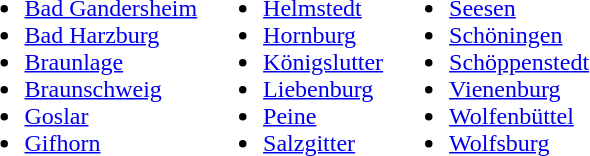<table>
<tr>
<td valign="top"><br><ul><li><a href='#'>Bad Gandersheim</a></li><li><a href='#'>Bad Harzburg</a></li><li><a href='#'>Braunlage</a></li><li><a href='#'>Braunschweig</a></li><li><a href='#'>Goslar</a></li><li><a href='#'>Gifhorn</a></li></ul></td>
<td valign="top"><br><ul><li><a href='#'>Helmstedt</a></li><li><a href='#'>Hornburg</a></li><li><a href='#'>Königslutter</a></li><li><a href='#'>Liebenburg</a></li><li><a href='#'>Peine</a></li><li><a href='#'>Salzgitter</a></li></ul></td>
<td valign="top"><br><ul><li><a href='#'>Seesen</a></li><li><a href='#'>Schöningen</a></li><li><a href='#'>Schöppenstedt</a></li><li><a href='#'>Vienenburg</a></li><li><a href='#'>Wolfenbüttel</a></li><li><a href='#'>Wolfsburg</a></li></ul></td>
</tr>
</table>
